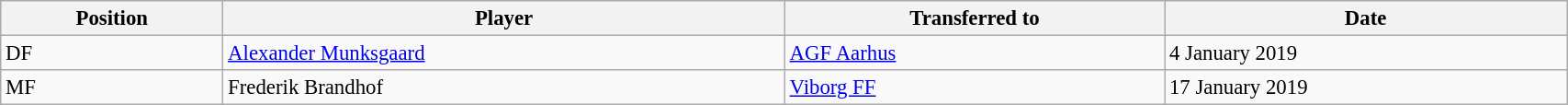<table class="wikitable sortable" style="width:90%; text-align:center; font-size:95%; text-align:left;">
<tr>
<th>Position</th>
<th>Player</th>
<th>Transferred to</th>
<th>Date</th>
</tr>
<tr>
<td>DF</td>
<td> <a href='#'>Alexander Munksgaard</a></td>
<td><a href='#'>AGF Aarhus</a></td>
<td>4 January 2019</td>
</tr>
<tr>
<td>MF</td>
<td> Frederik Brandhof</td>
<td><a href='#'>Viborg FF</a></td>
<td>17 January 2019</td>
</tr>
</table>
